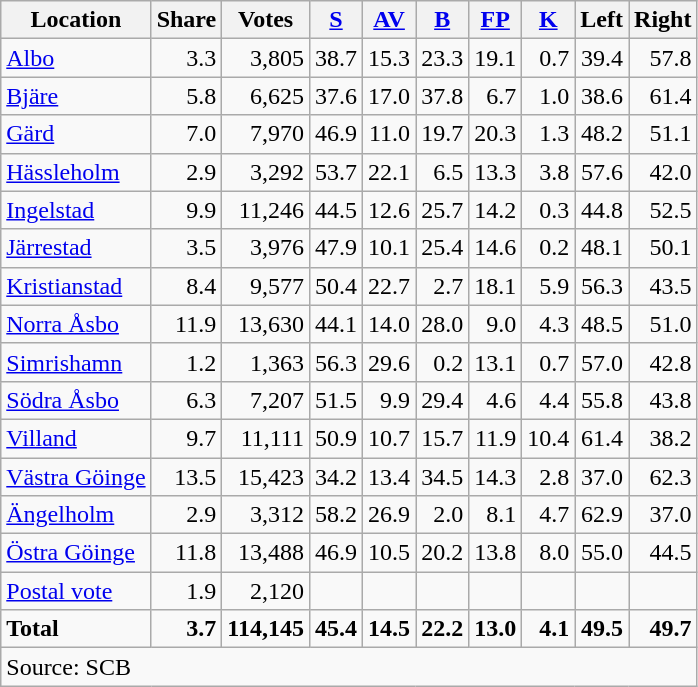<table class="wikitable sortable" style=text-align:right>
<tr>
<th>Location</th>
<th>Share</th>
<th>Votes</th>
<th><a href='#'>S</a></th>
<th><a href='#'>AV</a></th>
<th><a href='#'>B</a></th>
<th><a href='#'>FP</a></th>
<th><a href='#'>K</a></th>
<th>Left</th>
<th>Right</th>
</tr>
<tr>
<td align=left><a href='#'>Albo</a></td>
<td>3.3</td>
<td>3,805</td>
<td>38.7</td>
<td>15.3</td>
<td>23.3</td>
<td>19.1</td>
<td>0.7</td>
<td>39.4</td>
<td>57.8</td>
</tr>
<tr>
<td align=left><a href='#'>Bjäre</a></td>
<td>5.8</td>
<td>6,625</td>
<td>37.6</td>
<td>17.0</td>
<td>37.8</td>
<td>6.7</td>
<td>1.0</td>
<td>38.6</td>
<td>61.4</td>
</tr>
<tr>
<td align=left><a href='#'>Gärd</a></td>
<td>7.0</td>
<td>7,970</td>
<td>46.9</td>
<td>11.0</td>
<td>19.7</td>
<td>20.3</td>
<td>1.3</td>
<td>48.2</td>
<td>51.1</td>
</tr>
<tr>
<td align=left><a href='#'>Hässleholm</a></td>
<td>2.9</td>
<td>3,292</td>
<td>53.7</td>
<td>22.1</td>
<td>6.5</td>
<td>13.3</td>
<td>3.8</td>
<td>57.6</td>
<td>42.0</td>
</tr>
<tr>
<td align=left><a href='#'>Ingelstad</a></td>
<td>9.9</td>
<td>11,246</td>
<td>44.5</td>
<td>12.6</td>
<td>25.7</td>
<td>14.2</td>
<td>0.3</td>
<td>44.8</td>
<td>52.5</td>
</tr>
<tr>
<td align=left><a href='#'>Järrestad</a></td>
<td>3.5</td>
<td>3,976</td>
<td>47.9</td>
<td>10.1</td>
<td>25.4</td>
<td>14.6</td>
<td>0.2</td>
<td>48.1</td>
<td>50.1</td>
</tr>
<tr>
<td align=left><a href='#'>Kristianstad</a></td>
<td>8.4</td>
<td>9,577</td>
<td>50.4</td>
<td>22.7</td>
<td>2.7</td>
<td>18.1</td>
<td>5.9</td>
<td>56.3</td>
<td>43.5</td>
</tr>
<tr>
<td align=left><a href='#'>Norra Åsbo</a></td>
<td>11.9</td>
<td>13,630</td>
<td>44.1</td>
<td>14.0</td>
<td>28.0</td>
<td>9.0</td>
<td>4.3</td>
<td>48.5</td>
<td>51.0</td>
</tr>
<tr>
<td align=left><a href='#'>Simrishamn</a></td>
<td>1.2</td>
<td>1,363</td>
<td>56.3</td>
<td>29.6</td>
<td>0.2</td>
<td>13.1</td>
<td>0.7</td>
<td>57.0</td>
<td>42.8</td>
</tr>
<tr>
<td align=left><a href='#'>Södra Åsbo</a></td>
<td>6.3</td>
<td>7,207</td>
<td>51.5</td>
<td>9.9</td>
<td>29.4</td>
<td>4.6</td>
<td>4.4</td>
<td>55.8</td>
<td>43.8</td>
</tr>
<tr>
<td align=left><a href='#'>Villand</a></td>
<td>9.7</td>
<td>11,111</td>
<td>50.9</td>
<td>10.7</td>
<td>15.7</td>
<td>11.9</td>
<td>10.4</td>
<td>61.4</td>
<td>38.2</td>
</tr>
<tr>
<td align=left><a href='#'>Västra Göinge</a></td>
<td>13.5</td>
<td>15,423</td>
<td>34.2</td>
<td>13.4</td>
<td>34.5</td>
<td>14.3</td>
<td>2.8</td>
<td>37.0</td>
<td>62.3</td>
</tr>
<tr>
<td align=left><a href='#'>Ängelholm</a></td>
<td>2.9</td>
<td>3,312</td>
<td>58.2</td>
<td>26.9</td>
<td>2.0</td>
<td>8.1</td>
<td>4.7</td>
<td>62.9</td>
<td>37.0</td>
</tr>
<tr>
<td align=left><a href='#'>Östra Göinge</a></td>
<td>11.8</td>
<td>13,488</td>
<td>46.9</td>
<td>10.5</td>
<td>20.2</td>
<td>13.8</td>
<td>8.0</td>
<td>55.0</td>
<td>44.5</td>
</tr>
<tr>
<td align=left><a href='#'>Postal vote</a></td>
<td>1.9</td>
<td>2,120</td>
<td></td>
<td></td>
<td></td>
<td></td>
<td></td>
<td></td>
<td></td>
</tr>
<tr>
<td align=left><strong>Total</strong></td>
<td><strong>3.7</strong></td>
<td><strong>114,145</strong></td>
<td><strong>45.4</strong></td>
<td><strong>14.5</strong></td>
<td><strong>22.2</strong></td>
<td><strong>13.0</strong></td>
<td><strong>4.1</strong></td>
<td><strong>49.5</strong></td>
<td><strong>49.7</strong></td>
</tr>
<tr>
<td align=left colspan=10>Source: SCB </td>
</tr>
</table>
